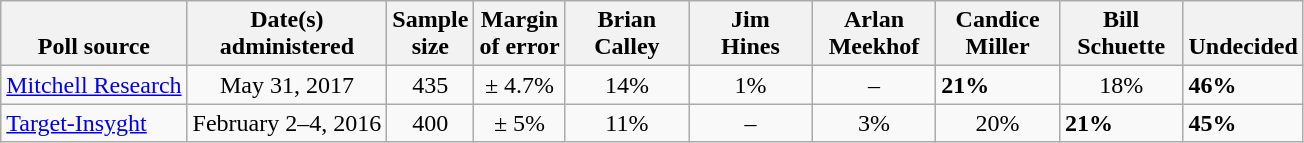<table class="wikitable">
<tr valign=bottom>
<th>Poll source</th>
<th>Date(s)<br>administered</th>
<th>Sample<br>size</th>
<th>Margin<br>of error</th>
<th style="width:75px;">Brian<br>Calley</th>
<th style="width:75px;">Jim<br>Hines</th>
<th style="width:75px;">Arlan<br>Meekhof</th>
<th style="width:75px;">Candice<br>Miller</th>
<th style="width:75px;">Bill<br>Schuette</th>
<th>Undecided</th>
</tr>
<tr>
<td><a href='#'>Mitchell Research</a></td>
<td align=center>May 31, 2017</td>
<td align=center>435</td>
<td align=center>± 4.7%</td>
<td align=center>14%</td>
<td align=center>1%</td>
<td align=center>–</td>
<td><strong>21%</strong></td>
<td align=center>18%</td>
<td><strong>46%</strong></td>
</tr>
<tr>
<td><a href='#'>Target-Insyght</a></td>
<td align=center>February 2–4, 2016</td>
<td align=center>400</td>
<td align=center>± 5%</td>
<td align=center>11%</td>
<td align=center>–</td>
<td align=center>3%</td>
<td align=center>20%</td>
<td><strong>21%</strong></td>
<td><strong>45%</strong></td>
</tr>
</table>
